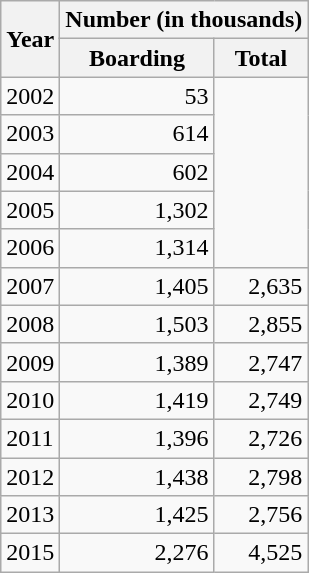<table class=wikitable>
<tr>
<th rowspan=2>Year</th>
<th colspan=2>Number (in thousands)</th>
</tr>
<tr>
<th>Boarding</th>
<th>Total</th>
</tr>
<tr>
<td>2002</td>
<td align=right>53</td>
</tr>
<tr>
<td>2003</td>
<td align=right>614</td>
</tr>
<tr>
<td>2004</td>
<td align=right>602</td>
</tr>
<tr>
<td>2005</td>
<td align=right>1,302</td>
</tr>
<tr>
<td>2006</td>
<td align=right>1,314</td>
</tr>
<tr>
<td>2007</td>
<td align=right>1,405</td>
<td align=right>2,635</td>
</tr>
<tr>
<td>2008</td>
<td align=right>1,503</td>
<td align=right>2,855</td>
</tr>
<tr>
<td>2009</td>
<td align=right>1,389</td>
<td align=right>2,747</td>
</tr>
<tr>
<td>2010</td>
<td align=right>1,419</td>
<td align=right>2,749</td>
</tr>
<tr>
<td>2011</td>
<td align=right>1,396</td>
<td align=right>2,726</td>
</tr>
<tr>
<td>2012</td>
<td align=right>1,438</td>
<td align=right>2,798</td>
</tr>
<tr>
<td>2013</td>
<td align=right>1,425</td>
<td align=right>2,756</td>
</tr>
<tr>
<td>2015</td>
<td align=right>2,276</td>
<td align=right>4,525</td>
</tr>
</table>
